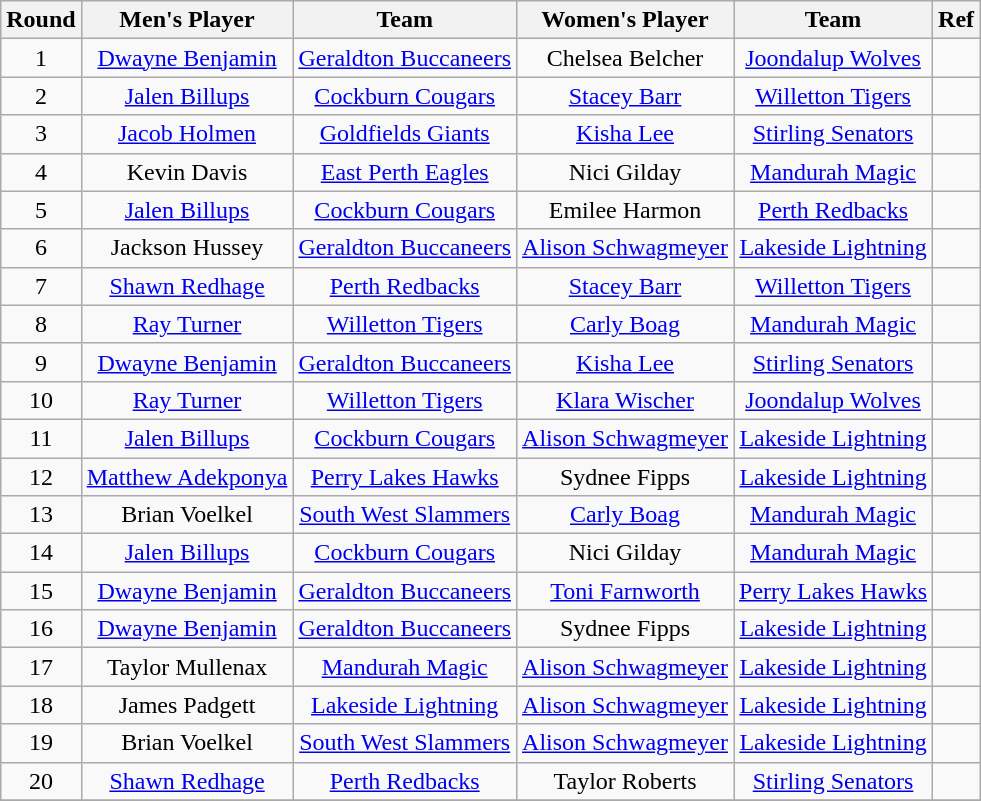<table class="wikitable" style="text-align:center">
<tr>
<th>Round</th>
<th>Men's Player</th>
<th>Team</th>
<th>Women's Player</th>
<th>Team</th>
<th>Ref</th>
</tr>
<tr>
<td>1</td>
<td><a href='#'>Dwayne Benjamin</a></td>
<td><a href='#'>Geraldton Buccaneers</a></td>
<td>Chelsea Belcher</td>
<td><a href='#'>Joondalup Wolves</a></td>
<td></td>
</tr>
<tr>
<td>2</td>
<td><a href='#'>Jalen Billups</a></td>
<td><a href='#'>Cockburn Cougars</a></td>
<td><a href='#'>Stacey Barr</a></td>
<td><a href='#'>Willetton Tigers</a></td>
<td></td>
</tr>
<tr>
<td>3</td>
<td><a href='#'>Jacob Holmen</a></td>
<td><a href='#'>Goldfields Giants</a></td>
<td><a href='#'>Kisha Lee</a></td>
<td><a href='#'>Stirling Senators</a></td>
<td></td>
</tr>
<tr>
<td>4</td>
<td>Kevin Davis</td>
<td><a href='#'>East Perth Eagles</a></td>
<td>Nici Gilday</td>
<td><a href='#'>Mandurah Magic</a></td>
<td></td>
</tr>
<tr>
<td>5</td>
<td><a href='#'>Jalen Billups</a></td>
<td><a href='#'>Cockburn Cougars</a></td>
<td>Emilee Harmon</td>
<td><a href='#'>Perth Redbacks</a></td>
<td></td>
</tr>
<tr>
<td>6</td>
<td>Jackson Hussey</td>
<td><a href='#'>Geraldton Buccaneers</a></td>
<td><a href='#'>Alison Schwagmeyer</a></td>
<td><a href='#'>Lakeside Lightning</a></td>
<td></td>
</tr>
<tr>
<td>7</td>
<td><a href='#'>Shawn Redhage</a></td>
<td><a href='#'>Perth Redbacks</a></td>
<td><a href='#'>Stacey Barr</a></td>
<td><a href='#'>Willetton Tigers</a></td>
<td></td>
</tr>
<tr>
<td>8</td>
<td><a href='#'>Ray Turner</a></td>
<td><a href='#'>Willetton Tigers</a></td>
<td><a href='#'>Carly Boag</a></td>
<td><a href='#'>Mandurah Magic</a></td>
<td></td>
</tr>
<tr>
<td>9</td>
<td><a href='#'>Dwayne Benjamin</a></td>
<td><a href='#'>Geraldton Buccaneers</a></td>
<td><a href='#'>Kisha Lee</a></td>
<td><a href='#'>Stirling Senators</a></td>
<td></td>
</tr>
<tr>
<td>10</td>
<td><a href='#'>Ray Turner</a></td>
<td><a href='#'>Willetton Tigers</a></td>
<td><a href='#'>Klara Wischer</a></td>
<td><a href='#'>Joondalup Wolves</a></td>
<td></td>
</tr>
<tr>
<td>11</td>
<td><a href='#'>Jalen Billups</a></td>
<td><a href='#'>Cockburn Cougars</a></td>
<td><a href='#'>Alison Schwagmeyer</a></td>
<td><a href='#'>Lakeside Lightning</a></td>
<td></td>
</tr>
<tr>
<td>12</td>
<td><a href='#'>Matthew Adekponya</a></td>
<td><a href='#'>Perry Lakes Hawks</a></td>
<td>Sydnee Fipps</td>
<td><a href='#'>Lakeside Lightning</a></td>
<td></td>
</tr>
<tr>
<td>13</td>
<td>Brian Voelkel</td>
<td><a href='#'>South West Slammers</a></td>
<td><a href='#'>Carly Boag</a></td>
<td><a href='#'>Mandurah Magic</a></td>
<td></td>
</tr>
<tr>
<td>14</td>
<td><a href='#'>Jalen Billups</a></td>
<td><a href='#'>Cockburn Cougars</a></td>
<td>Nici Gilday</td>
<td><a href='#'>Mandurah Magic</a></td>
<td></td>
</tr>
<tr>
<td>15</td>
<td><a href='#'>Dwayne Benjamin</a></td>
<td><a href='#'>Geraldton Buccaneers</a></td>
<td><a href='#'>Toni Farnworth</a></td>
<td><a href='#'>Perry Lakes Hawks</a></td>
<td></td>
</tr>
<tr>
<td>16</td>
<td><a href='#'>Dwayne Benjamin</a></td>
<td><a href='#'>Geraldton Buccaneers</a></td>
<td>Sydnee Fipps</td>
<td><a href='#'>Lakeside Lightning</a></td>
<td></td>
</tr>
<tr>
<td>17</td>
<td>Taylor Mullenax</td>
<td><a href='#'>Mandurah Magic</a></td>
<td><a href='#'>Alison Schwagmeyer</a></td>
<td><a href='#'>Lakeside Lightning</a></td>
<td></td>
</tr>
<tr>
<td>18</td>
<td>James Padgett</td>
<td><a href='#'>Lakeside Lightning</a></td>
<td><a href='#'>Alison Schwagmeyer</a></td>
<td><a href='#'>Lakeside Lightning</a></td>
<td></td>
</tr>
<tr>
<td>19</td>
<td>Brian Voelkel</td>
<td><a href='#'>South West Slammers</a></td>
<td><a href='#'>Alison Schwagmeyer</a></td>
<td><a href='#'>Lakeside Lightning</a></td>
<td></td>
</tr>
<tr>
<td>20</td>
<td><a href='#'>Shawn Redhage</a></td>
<td><a href='#'>Perth Redbacks</a></td>
<td>Taylor Roberts</td>
<td><a href='#'>Stirling Senators</a></td>
<td></td>
</tr>
<tr>
</tr>
</table>
